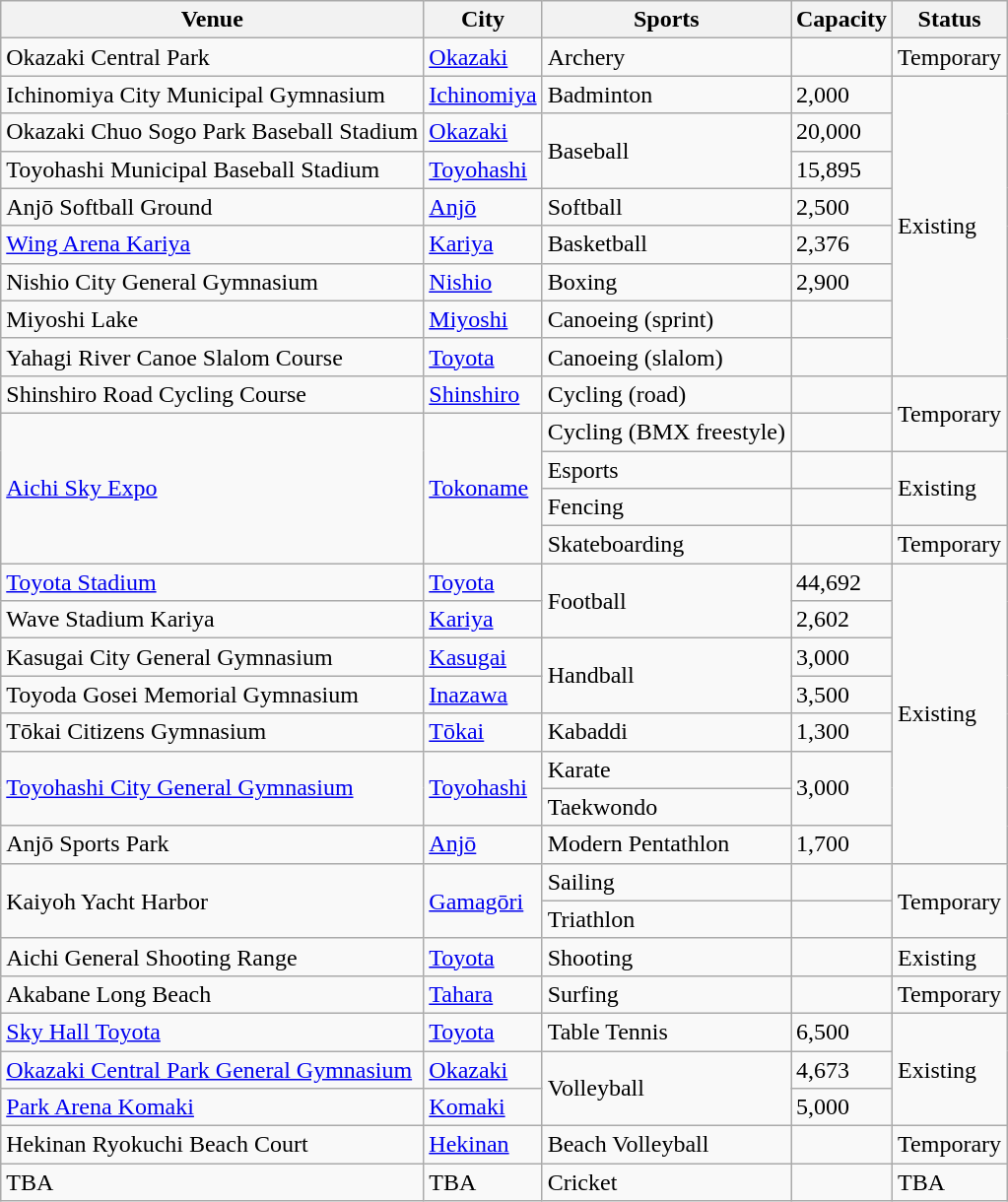<table class="wikitable sortable">
<tr>
<th>Venue</th>
<th>City</th>
<th>Sports</th>
<th>Capacity</th>
<th>Status</th>
</tr>
<tr>
<td>Okazaki Central Park</td>
<td><a href='#'>Okazaki</a></td>
<td>Archery</td>
<td></td>
<td>Temporary</td>
</tr>
<tr>
<td>Ichinomiya City Municipal Gymnasium</td>
<td><a href='#'>Ichinomiya</a></td>
<td>Badminton</td>
<td>2,000</td>
<td rowspan = "8">Existing</td>
</tr>
<tr>
<td>Okazaki Chuo Sogo Park Baseball Stadium</td>
<td><a href='#'>Okazaki</a></td>
<td rowspan = "2">Baseball</td>
<td>20,000</td>
</tr>
<tr>
<td>Toyohashi Municipal Baseball Stadium</td>
<td><a href='#'>Toyohashi</a></td>
<td>15,895</td>
</tr>
<tr>
<td>Anjō Softball Ground</td>
<td><a href='#'>Anjō</a></td>
<td>Softball</td>
<td>2,500</td>
</tr>
<tr>
<td><a href='#'>Wing Arena Kariya</a></td>
<td><a href='#'>Kariya</a></td>
<td>Basketball</td>
<td>2,376</td>
</tr>
<tr>
<td>Nishio City General Gymnasium</td>
<td><a href='#'>Nishio</a></td>
<td>Boxing</td>
<td>2,900</td>
</tr>
<tr>
<td>Miyoshi Lake</td>
<td><a href='#'>Miyoshi</a></td>
<td>Canoeing (sprint)</td>
<td></td>
</tr>
<tr>
<td>Yahagi River Canoe Slalom Course</td>
<td><a href='#'>Toyota</a></td>
<td>Canoeing (slalom)</td>
<td></td>
</tr>
<tr>
<td>Shinshiro Road Cycling Course</td>
<td><a href='#'>Shinshiro</a></td>
<td>Cycling (road)</td>
<td></td>
<td rowspan = "2">Temporary</td>
</tr>
<tr>
<td rowspan = "4"><a href='#'>Aichi Sky Expo</a></td>
<td rowspan = "4"><a href='#'>Tokoname</a></td>
<td>Cycling (BMX freestyle)</td>
<td></td>
</tr>
<tr>
<td>Esports</td>
<td></td>
<td rowspan = "2">Existing</td>
</tr>
<tr>
<td>Fencing</td>
<td></td>
</tr>
<tr>
<td>Skateboarding</td>
<td></td>
<td>Temporary</td>
</tr>
<tr>
<td><a href='#'>Toyota Stadium</a></td>
<td><a href='#'>Toyota</a></td>
<td rowspan = "2">Football</td>
<td>44,692</td>
<td rowspan = "8">Existing</td>
</tr>
<tr>
<td>Wave Stadium Kariya</td>
<td><a href='#'>Kariya</a></td>
<td>2,602</td>
</tr>
<tr>
<td>Kasugai City General Gymnasium</td>
<td><a href='#'>Kasugai</a></td>
<td rowspan = "2">Handball</td>
<td>3,000</td>
</tr>
<tr>
<td>Toyoda Gosei Memorial Gymnasium</td>
<td><a href='#'>Inazawa</a></td>
<td>3,500</td>
</tr>
<tr>
<td>Tōkai Citizens Gymnasium</td>
<td><a href='#'>Tōkai</a></td>
<td>Kabaddi</td>
<td>1,300</td>
</tr>
<tr>
<td rowspan = "2"><a href='#'>Toyohashi City General Gymnasium</a></td>
<td rowspan = "2"><a href='#'>Toyohashi</a></td>
<td>Karate</td>
<td rowspan = "2">3,000</td>
</tr>
<tr>
<td>Taekwondo</td>
</tr>
<tr>
<td>Anjō Sports Park</td>
<td><a href='#'>Anjō</a></td>
<td>Modern Pentathlon</td>
<td>1,700</td>
</tr>
<tr>
<td rowspan = "2">Kaiyoh Yacht Harbor</td>
<td rowspan = "2"><a href='#'>Gamagōri</a></td>
<td>Sailing</td>
<td></td>
<td rowspan = "2">Temporary</td>
</tr>
<tr>
<td>Triathlon</td>
<td></td>
</tr>
<tr>
<td>Aichi General Shooting Range</td>
<td><a href='#'>Toyota</a></td>
<td>Shooting</td>
<td></td>
<td>Existing</td>
</tr>
<tr>
<td>Akabane Long Beach</td>
<td><a href='#'>Tahara</a></td>
<td>Surfing</td>
<td></td>
<td>Temporary</td>
</tr>
<tr>
<td><a href='#'>Sky Hall Toyota</a></td>
<td><a href='#'>Toyota</a></td>
<td>Table Tennis</td>
<td>6,500</td>
<td rowspan = "3">Existing</td>
</tr>
<tr>
<td><a href='#'>Okazaki Central Park General Gymnasium</a></td>
<td><a href='#'>Okazaki</a></td>
<td rowspan = "2">Volleyball</td>
<td>4,673</td>
</tr>
<tr>
<td><a href='#'>Park Arena Komaki</a></td>
<td><a href='#'>Komaki</a></td>
<td>5,000</td>
</tr>
<tr>
<td>Hekinan Ryokuchi Beach Court</td>
<td><a href='#'>Hekinan</a></td>
<td>Beach Volleyball</td>
<td></td>
<td>Temporary</td>
</tr>
<tr>
<td>TBA</td>
<td>TBA</td>
<td>Cricket</td>
<td></td>
<td>TBA</td>
</tr>
</table>
